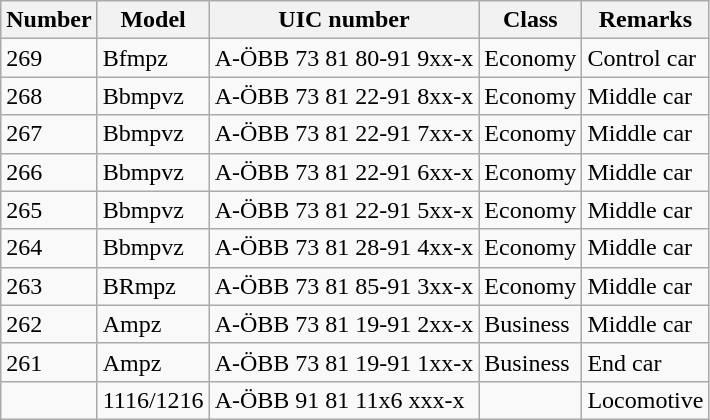<table class="wikitable">
<tr>
<th>Number</th>
<th>Model</th>
<th>UIC number</th>
<th>Class</th>
<th>Remarks</th>
</tr>
<tr>
<td>269</td>
<td>Bfmpz</td>
<td>A-ÖBB 73 81 80-91 9xx-x</td>
<td>Economy</td>
<td>Control car</td>
</tr>
<tr>
<td>268</td>
<td>Bbmpvz</td>
<td>A-ÖBB 73 81 22-91 8xx-x</td>
<td>Economy</td>
<td>Middle car</td>
</tr>
<tr>
<td>267</td>
<td>Bbmpvz</td>
<td>A-ÖBB 73 81 22-91 7xx-x</td>
<td>Economy</td>
<td>Middle car</td>
</tr>
<tr>
<td>266</td>
<td>Bbmpvz</td>
<td>A-ÖBB 73 81 22-91 6xx-x</td>
<td>Economy</td>
<td>Middle car</td>
</tr>
<tr>
<td>265</td>
<td>Bbmpvz</td>
<td>A-ÖBB 73 81 22-91 5xx-x</td>
<td>Economy</td>
<td>Middle car</td>
</tr>
<tr>
<td>264</td>
<td>Bbmpvz</td>
<td>A-ÖBB 73 81 28-91 4xx-x</td>
<td>Economy</td>
<td>Middle car</td>
</tr>
<tr>
<td>263</td>
<td>BRmpz</td>
<td>A-ÖBB 73 81 85-91 3xx-x</td>
<td>Economy</td>
<td>Middle car</td>
</tr>
<tr>
<td>262</td>
<td>Ampz</td>
<td>A-ÖBB 73 81 19-91 2xx-x</td>
<td>Business</td>
<td>Middle car</td>
</tr>
<tr>
<td>261</td>
<td>Ampz</td>
<td>A-ÖBB 73 81 19-91 1xx-x</td>
<td>Business</td>
<td>End car</td>
</tr>
<tr>
<td></td>
<td>1116/1216</td>
<td>A-ÖBB 91 81 11x6 xxx-x</td>
<td></td>
<td>Locomotive</td>
</tr>
</table>
